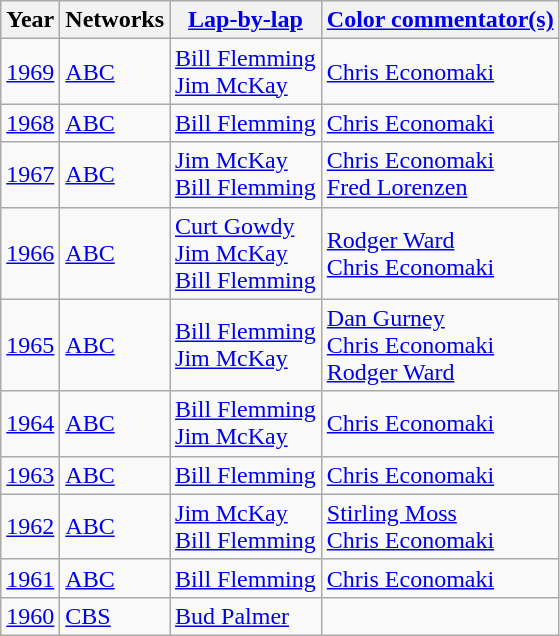<table class=wikitable>
<tr>
<th>Year</th>
<th>Networks</th>
<th><a href='#'>Lap-by-lap</a></th>
<th><a href='#'>Color commentator(s)</a></th>
</tr>
<tr>
<td><a href='#'>1969</a></td>
<td><a href='#'>ABC</a></td>
<td><a href='#'>Bill Flemming</a><br><a href='#'>Jim McKay</a></td>
<td><a href='#'>Chris Economaki</a></td>
</tr>
<tr>
<td><a href='#'>1968</a></td>
<td><a href='#'>ABC</a></td>
<td><a href='#'>Bill Flemming</a></td>
<td><a href='#'>Chris Economaki</a></td>
</tr>
<tr>
<td><a href='#'>1967</a></td>
<td><a href='#'>ABC</a></td>
<td><a href='#'>Jim McKay</a><br><a href='#'>Bill Flemming</a></td>
<td><a href='#'>Chris Economaki</a><br><a href='#'>Fred Lorenzen</a></td>
</tr>
<tr>
<td><a href='#'>1966</a></td>
<td><a href='#'>ABC</a></td>
<td><a href='#'>Curt Gowdy</a><br><a href='#'>Jim McKay</a><br><a href='#'>Bill Flemming</a></td>
<td><a href='#'>Rodger Ward</a><br><a href='#'>Chris Economaki</a></td>
</tr>
<tr>
<td><a href='#'>1965</a></td>
<td><a href='#'>ABC</a></td>
<td><a href='#'>Bill Flemming</a><br><a href='#'>Jim McKay</a></td>
<td><a href='#'>Dan Gurney</a><br><a href='#'>Chris Economaki</a><br><a href='#'>Rodger Ward</a></td>
</tr>
<tr>
<td><a href='#'>1964</a></td>
<td><a href='#'>ABC</a></td>
<td><a href='#'>Bill Flemming</a><br><a href='#'>Jim McKay</a></td>
<td><a href='#'>Chris Economaki</a></td>
</tr>
<tr>
<td><a href='#'>1963</a></td>
<td><a href='#'>ABC</a></td>
<td><a href='#'>Bill Flemming</a></td>
<td><a href='#'>Chris Economaki</a></td>
</tr>
<tr>
<td><a href='#'>1962</a></td>
<td><a href='#'>ABC</a></td>
<td><a href='#'>Jim McKay</a><br><a href='#'>Bill Flemming</a></td>
<td><a href='#'>Stirling Moss</a><br><a href='#'>Chris Economaki</a></td>
</tr>
<tr>
<td><a href='#'>1961</a></td>
<td><a href='#'>ABC</a></td>
<td><a href='#'>Bill Flemming</a></td>
<td><a href='#'>Chris Economaki</a></td>
</tr>
<tr>
<td><a href='#'>1960</a></td>
<td><a href='#'>CBS</a></td>
<td><a href='#'>Bud Palmer</a></td>
<td></td>
</tr>
</table>
